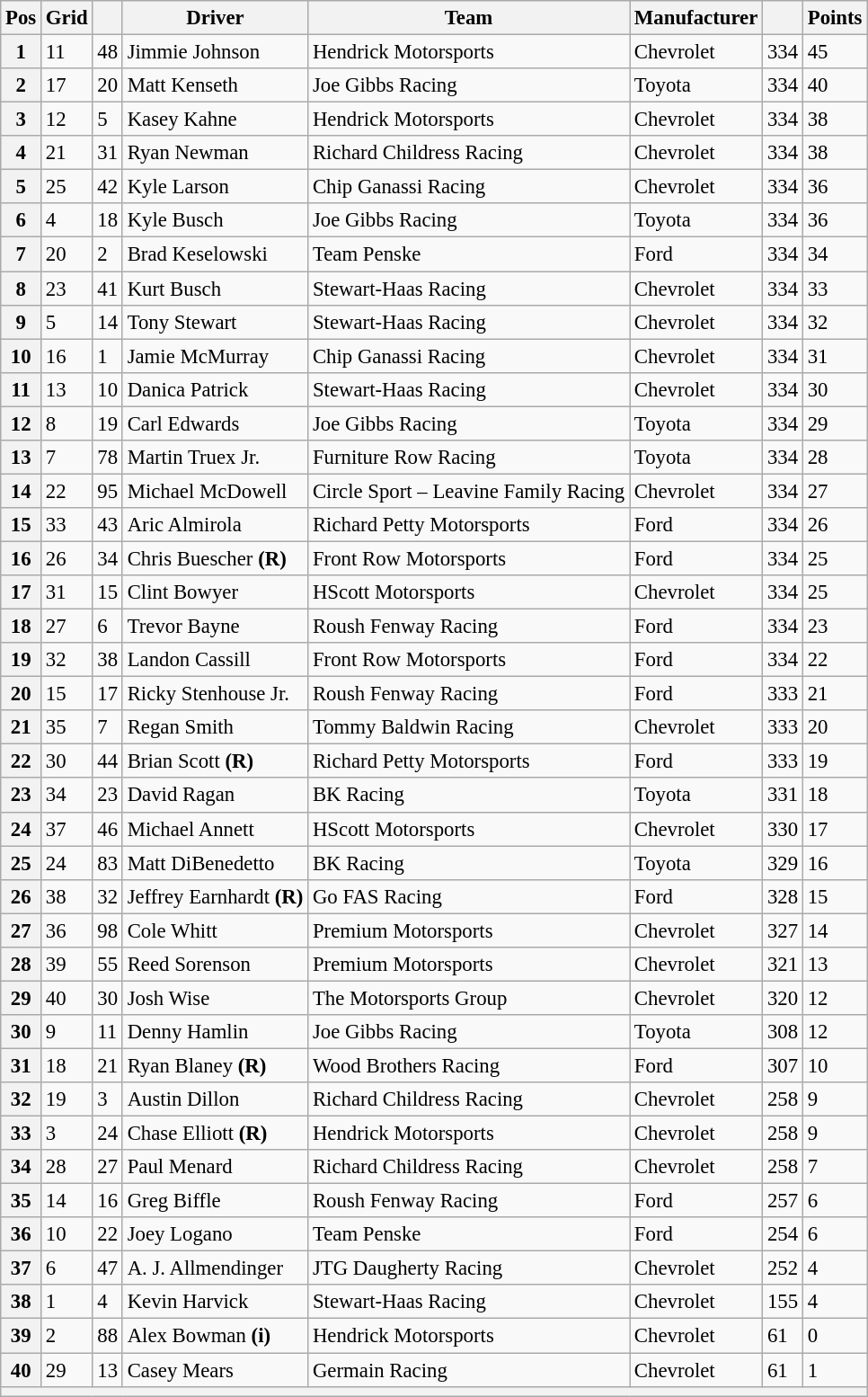<table class="wikitable" style="font-size:95%">
<tr>
<th>Pos</th>
<th>Grid</th>
<th></th>
<th>Driver</th>
<th>Team</th>
<th>Manufacturer</th>
<th></th>
<th>Points</th>
</tr>
<tr>
<th scope="row">1</th>
<td>11</td>
<td>48</td>
<td>Jimmie Johnson</td>
<td>Hendrick Motorsports</td>
<td>Chevrolet</td>
<td>334</td>
<td>45</td>
</tr>
<tr>
<th scope="row">2</th>
<td>17</td>
<td>20</td>
<td>Matt Kenseth</td>
<td>Joe Gibbs Racing</td>
<td>Toyota</td>
<td>334</td>
<td>40</td>
</tr>
<tr>
<th scope="row">3</th>
<td>12</td>
<td>5</td>
<td>Kasey Kahne</td>
<td>Hendrick Motorsports</td>
<td>Chevrolet</td>
<td>334</td>
<td>38</td>
</tr>
<tr>
<th scope="row">4</th>
<td>21</td>
<td>31</td>
<td>Ryan Newman</td>
<td>Richard Childress Racing</td>
<td>Chevrolet</td>
<td>334</td>
<td>38</td>
</tr>
<tr>
<th scope="row">5</th>
<td>25</td>
<td>42</td>
<td>Kyle Larson</td>
<td>Chip Ganassi Racing</td>
<td>Chevrolet</td>
<td>334</td>
<td>36</td>
</tr>
<tr>
<th scope="row">6</th>
<td>4</td>
<td>18</td>
<td>Kyle Busch</td>
<td>Joe Gibbs Racing</td>
<td>Toyota</td>
<td>334</td>
<td>36</td>
</tr>
<tr>
<th scope="row">7</th>
<td>20</td>
<td>2</td>
<td>Brad Keselowski</td>
<td>Team Penske</td>
<td>Ford</td>
<td>334</td>
<td>34</td>
</tr>
<tr>
<th scope="row">8</th>
<td>23</td>
<td>41</td>
<td>Kurt Busch</td>
<td>Stewart-Haas Racing</td>
<td>Chevrolet</td>
<td>334</td>
<td>33</td>
</tr>
<tr>
<th scope="row">9</th>
<td>5</td>
<td>14</td>
<td>Tony Stewart</td>
<td>Stewart-Haas Racing</td>
<td>Chevrolet</td>
<td>334</td>
<td>32</td>
</tr>
<tr>
<th scope="row">10</th>
<td>16</td>
<td>1</td>
<td>Jamie McMurray</td>
<td>Chip Ganassi Racing</td>
<td>Chevrolet</td>
<td>334</td>
<td>31</td>
</tr>
<tr>
<th scope="row">11</th>
<td>13</td>
<td>10</td>
<td>Danica Patrick</td>
<td>Stewart-Haas Racing</td>
<td>Chevrolet</td>
<td>334</td>
<td>30</td>
</tr>
<tr>
<th scope="row">12</th>
<td>8</td>
<td>19</td>
<td>Carl Edwards</td>
<td>Joe Gibbs Racing</td>
<td>Toyota</td>
<td>334</td>
<td>29</td>
</tr>
<tr>
<th scope="row">13</th>
<td>7</td>
<td>78</td>
<td>Martin Truex Jr.</td>
<td>Furniture Row Racing</td>
<td>Toyota</td>
<td>334</td>
<td>28</td>
</tr>
<tr>
<th scope="row">14</th>
<td>22</td>
<td>95</td>
<td>Michael McDowell</td>
<td>Circle Sport – Leavine Family Racing</td>
<td>Chevrolet</td>
<td>334</td>
<td>27</td>
</tr>
<tr>
<th scope="row">15</th>
<td>33</td>
<td>43</td>
<td>Aric Almirola</td>
<td>Richard Petty Motorsports</td>
<td>Ford</td>
<td>334</td>
<td>26</td>
</tr>
<tr>
<th scope="row">16</th>
<td>26</td>
<td>34</td>
<td>Chris Buescher <strong>(R)</strong></td>
<td>Front Row Motorsports</td>
<td>Ford</td>
<td>334</td>
<td>25</td>
</tr>
<tr>
<th scope="row">17</th>
<td>31</td>
<td>15</td>
<td>Clint Bowyer</td>
<td>HScott Motorsports</td>
<td>Chevrolet</td>
<td>334</td>
<td>25</td>
</tr>
<tr>
<th scope="row">18</th>
<td>27</td>
<td>6</td>
<td>Trevor Bayne</td>
<td>Roush Fenway Racing</td>
<td>Ford</td>
<td>334</td>
<td>23</td>
</tr>
<tr>
<th scope="row">19</th>
<td>32</td>
<td>38</td>
<td>Landon Cassill</td>
<td>Front Row Motorsports</td>
<td>Ford</td>
<td>334</td>
<td>22</td>
</tr>
<tr>
<th scope="row">20</th>
<td>15</td>
<td>17</td>
<td>Ricky Stenhouse Jr.</td>
<td>Roush Fenway Racing</td>
<td>Ford</td>
<td>333</td>
<td>21</td>
</tr>
<tr>
<th scope="row">21</th>
<td>35</td>
<td>7</td>
<td>Regan Smith</td>
<td>Tommy Baldwin Racing</td>
<td>Chevrolet</td>
<td>333</td>
<td>20</td>
</tr>
<tr>
<th scope="row">22</th>
<td>30</td>
<td>44</td>
<td>Brian Scott <strong>(R)</strong></td>
<td>Richard Petty Motorsports</td>
<td>Ford</td>
<td>333</td>
<td>19</td>
</tr>
<tr>
<th scope="row">23</th>
<td>34</td>
<td>23</td>
<td>David Ragan</td>
<td>BK Racing</td>
<td>Toyota</td>
<td>331</td>
<td>18</td>
</tr>
<tr>
<th scope="row">24</th>
<td>37</td>
<td>46</td>
<td>Michael Annett</td>
<td>HScott Motorsports</td>
<td>Chevrolet</td>
<td>330</td>
<td>17</td>
</tr>
<tr>
<th scope="row">25</th>
<td>24</td>
<td>83</td>
<td>Matt DiBenedetto</td>
<td>BK Racing</td>
<td>Toyota</td>
<td>329</td>
<td>16</td>
</tr>
<tr>
<th scope="row">26</th>
<td>38</td>
<td>32</td>
<td>Jeffrey Earnhardt <strong>(R)</strong></td>
<td>Go FAS Racing</td>
<td>Ford</td>
<td>328</td>
<td>15</td>
</tr>
<tr>
<th scope="row">27</th>
<td>36</td>
<td>98</td>
<td>Cole Whitt</td>
<td>Premium Motorsports</td>
<td>Chevrolet</td>
<td>327</td>
<td>14</td>
</tr>
<tr>
<th scope="row">28</th>
<td>39</td>
<td>55</td>
<td>Reed Sorenson</td>
<td>Premium Motorsports</td>
<td>Chevrolet</td>
<td>321</td>
<td>13</td>
</tr>
<tr>
<th scope="row">29</th>
<td>40</td>
<td>30</td>
<td>Josh Wise</td>
<td>The Motorsports Group</td>
<td>Chevrolet</td>
<td>320</td>
<td>12</td>
</tr>
<tr>
<th scope="row">30</th>
<td>9</td>
<td>11</td>
<td>Denny Hamlin</td>
<td>Joe Gibbs Racing</td>
<td>Toyota</td>
<td>308</td>
<td>12</td>
</tr>
<tr>
<th scope="row">31</th>
<td>18</td>
<td>21</td>
<td>Ryan Blaney <strong>(R)</strong></td>
<td>Wood Brothers Racing</td>
<td>Ford</td>
<td>307</td>
<td>10</td>
</tr>
<tr>
<th scope="row">32</th>
<td>19</td>
<td>3</td>
<td>Austin Dillon</td>
<td>Richard Childress Racing</td>
<td>Chevrolet</td>
<td>258</td>
<td>9</td>
</tr>
<tr>
<th scope="row">33</th>
<td>3</td>
<td>24</td>
<td>Chase Elliott <strong>(R)</strong></td>
<td>Hendrick Motorsports</td>
<td>Chevrolet</td>
<td>258</td>
<td>9</td>
</tr>
<tr>
<th scope="row">34</th>
<td>28</td>
<td>27</td>
<td>Paul Menard</td>
<td>Richard Childress Racing</td>
<td>Chevrolet</td>
<td>258</td>
<td>7</td>
</tr>
<tr>
<th scope="row">35</th>
<td>14</td>
<td>16</td>
<td>Greg Biffle</td>
<td>Roush Fenway Racing</td>
<td>Ford</td>
<td>257</td>
<td>6</td>
</tr>
<tr>
<th scope="row">36</th>
<td>10</td>
<td>22</td>
<td>Joey Logano</td>
<td>Team Penske</td>
<td>Ford</td>
<td>254</td>
<td>6</td>
</tr>
<tr>
<th scope="row">37</th>
<td>6</td>
<td>47</td>
<td>A. J. Allmendinger</td>
<td>JTG Daugherty Racing</td>
<td>Chevrolet</td>
<td>252</td>
<td>4</td>
</tr>
<tr>
<th scope="row">38</th>
<td>1</td>
<td>4</td>
<td>Kevin Harvick</td>
<td>Stewart-Haas Racing</td>
<td>Chevrolet</td>
<td>155</td>
<td>4</td>
</tr>
<tr>
<th scope="row">39</th>
<td>2</td>
<td>88</td>
<td>Alex Bowman <strong>(i)</strong></td>
<td>Hendrick Motorsports</td>
<td>Chevrolet</td>
<td>61</td>
<td>0</td>
</tr>
<tr>
<th scope="row">40</th>
<td>29</td>
<td>13</td>
<td>Casey Mears</td>
<td>Germain Racing</td>
<td>Chevrolet</td>
<td>61</td>
<td>1</td>
</tr>
<tr class="sortbottom">
<th colspan="8"></th>
</tr>
</table>
